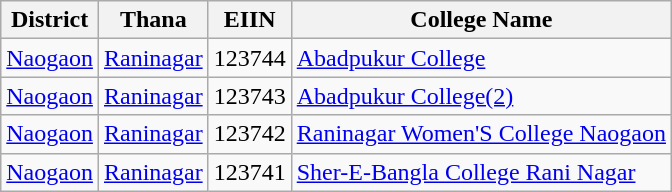<table class="wikitable">
<tr>
<th style="text-align: center;">District</th>
<th style="text-align: center;">Thana</th>
<th style="text-align: center;">EIIN</th>
<th style="text-align: center;">College Name</th>
</tr>
<tr>
<td style="text-align: center;"><a href='#'>Naogaon</a></td>
<td style="text-align: center;"><a href='#'>Raninagar</a></td>
<td style="text-align: center;">123744</td>
<td><a href='#'>Abadpukur College</a></td>
</tr>
<tr>
<td style="text-align: center;"><a href='#'>Naogaon</a></td>
<td style="text-align: center;"><a href='#'>Raninagar</a></td>
<td style="text-align: center;">123743</td>
<td><a href='#'>Abadpukur College(2)</a></td>
</tr>
<tr>
<td style="text-align: center;"><a href='#'>Naogaon</a></td>
<td style="text-align: center;"><a href='#'>Raninagar</a></td>
<td style="text-align: center;">123742</td>
<td><a href='#'>Raninagar Women'S College Naogaon</a></td>
</tr>
<tr>
<td style="text-align: center;"><a href='#'>Naogaon</a></td>
<td style="text-align: center;"><a href='#'>Raninagar</a></td>
<td style="text-align: center;">123741</td>
<td><a href='#'>Sher-E-Bangla College Rani Nagar</a></td>
</tr>
</table>
